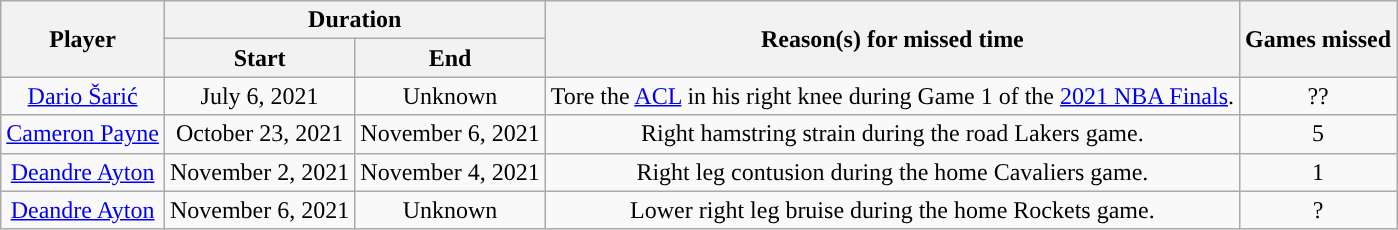<table class="wikitable sortable collapsible" style="text-align:center;">
<tr>
<th rowspan="2">Player</th>
<th colspan="2">Duration</th>
<th rowspan="2">Reason(s) for missed time</th>
<th rowspan="2">Games missed</th>
</tr>
<tr>
<th>Start</th>
<th>End</th>
</tr>
<tr>
<td><a href='#'>Dario Šarić</a></td>
<td>July 6, 2021</td>
<td>Unknown</td>
<td>Tore the <a href='#'>ACL</a> in his right knee during Game 1 of the <a href='#'>2021 NBA Finals</a>.</td>
<td>??</td>
</tr>
<tr>
<td><a href='#'>Cameron Payne</a></td>
<td>October 23, 2021</td>
<td>November 6, 2021</td>
<td>Right hamstring strain during the road Lakers game.</td>
<td>5</td>
</tr>
<tr>
<td><a href='#'>Deandre Ayton</a></td>
<td>November 2, 2021</td>
<td>November 4, 2021</td>
<td>Right leg contusion during the home Cavaliers game.</td>
<td>1</td>
</tr>
<tr>
<td><a href='#'>Deandre Ayton</a></td>
<td>November 6, 2021</td>
<td>Unknown</td>
<td>Lower right leg bruise during the home Rockets game.</td>
<td>?</td>
</tr>
</table>
